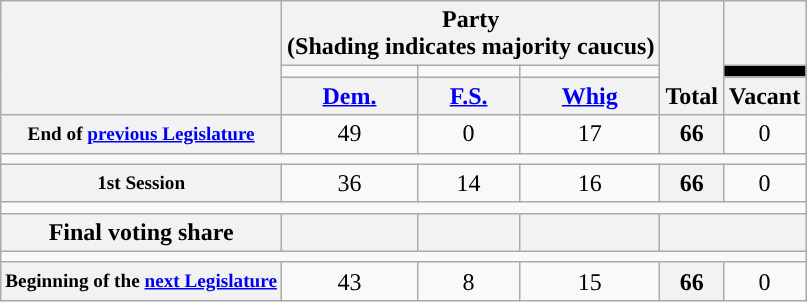<table class=wikitable style="text-align:center">
<tr style="vertical-align:bottom;">
<th rowspan=3></th>
<th colspan=3>Party <div>(Shading indicates majority caucus)</div></th>
<th rowspan=3>Total</th>
<th></th>
</tr>
<tr style="height:5px">
<td style="background-color:"></td>
<td style="background-color:"></td>
<td style="background-color:"></td>
<td style="background:black;"></td>
</tr>
<tr>
<th><a href='#'>Dem.</a></th>
<th><a href='#'>F.S.</a></th>
<th><a href='#'>Whig</a></th>
<th>Vacant</th>
</tr>
<tr>
<th style="font-size:80%;">End of <a href='#'>previous Legislature</a></th>
<td>49</td>
<td>0</td>
<td>17</td>
<th>66</th>
<td>0</td>
</tr>
<tr>
<td colspan=6></td>
</tr>
<tr>
<th style="font-size:80%;">1st Session</th>
<td>36</td>
<td>14</td>
<td>16</td>
<th>66</th>
<td>0</td>
</tr>
<tr>
<td colspan=6></td>
</tr>
<tr>
<th>Final voting share</th>
<th></th>
<th></th>
<th></th>
<th colspan=2></th>
</tr>
<tr>
<td colspan=6></td>
</tr>
<tr>
<th style="font-size:80%;">Beginning of the <a href='#'>next Legislature</a></th>
<td>43</td>
<td>8</td>
<td>15</td>
<th>66</th>
<td>0</td>
</tr>
</table>
